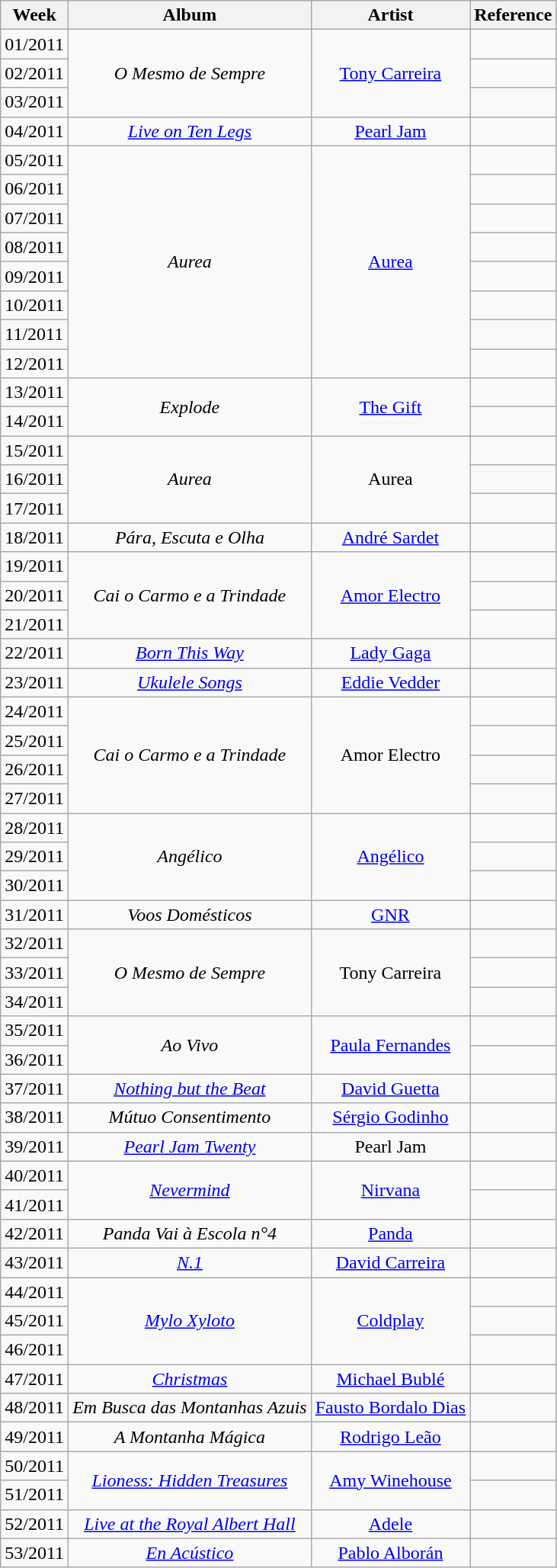<table class="wikitable">
<tr>
<th>Week</th>
<th>Album</th>
<th>Artist</th>
<th>Reference</th>
</tr>
<tr>
<td>01/2011</td>
<td rowspan="3" align="center"><em>O Mesmo de Sempre</em></td>
<td rowspan="3" align="center"><a href='#'>Tony Carreira</a></td>
<td align="center"></td>
</tr>
<tr>
<td>02/2011</td>
<td align="center"></td>
</tr>
<tr>
<td>03/2011</td>
<td align="center"></td>
</tr>
<tr>
<td>04/2011</td>
<td align="center"><em><a href='#'>Live on Ten Legs</a></em></td>
<td align="center"><a href='#'>Pearl Jam</a></td>
<td align="center"></td>
</tr>
<tr>
<td>05/2011</td>
<td rowspan="8" align="center"><em>Aurea</em></td>
<td rowspan="8" align="center"><a href='#'>Aurea</a></td>
<td align="center"></td>
</tr>
<tr>
<td>06/2011</td>
<td align="center"></td>
</tr>
<tr>
<td>07/2011</td>
<td align="center"></td>
</tr>
<tr>
<td>08/2011</td>
<td align="center"></td>
</tr>
<tr>
<td>09/2011</td>
<td align="center"></td>
</tr>
<tr>
<td>10/2011</td>
<td align="center"></td>
</tr>
<tr>
<td>11/2011</td>
<td align="center"></td>
</tr>
<tr>
<td>12/2011</td>
<td align="center"></td>
</tr>
<tr>
<td>13/2011</td>
<td rowspan="2" align="center"><em>Explode</em></td>
<td rowspan="2" align="center"><a href='#'>The Gift</a></td>
<td align="center"></td>
</tr>
<tr>
<td>14/2011</td>
<td align="center"></td>
</tr>
<tr>
<td>15/2011</td>
<td rowspan="3" align="center"><em>Aurea</em></td>
<td rowspan="3" align="center">Aurea</td>
<td align="center"></td>
</tr>
<tr>
<td>16/2011</td>
<td align="center"></td>
</tr>
<tr>
<td>17/2011</td>
<td align="center"></td>
</tr>
<tr>
<td>18/2011</td>
<td align="center"><em>Pára, Escuta e Olha</em></td>
<td align="center"><a href='#'>André Sardet</a></td>
<td align="center"></td>
</tr>
<tr>
<td>19/2011</td>
<td rowspan="3" align="center"><em>Cai o Carmo e a Trindade</em></td>
<td rowspan="3" align="center"><a href='#'>Amor Electro</a></td>
<td align="center"></td>
</tr>
<tr>
<td>20/2011</td>
<td align="center"></td>
</tr>
<tr>
<td>21/2011</td>
<td align="center"></td>
</tr>
<tr>
<td>22/2011</td>
<td align="center"><em><a href='#'>Born This Way</a></em></td>
<td align="center"><a href='#'>Lady Gaga</a></td>
<td align="center"></td>
</tr>
<tr>
<td>23/2011</td>
<td align="center"><em><a href='#'>Ukulele Songs</a></em></td>
<td align="center"><a href='#'>Eddie Vedder</a></td>
<td align="center"></td>
</tr>
<tr>
<td>24/2011</td>
<td rowspan="4" align="center"><em>Cai o Carmo e a Trindade</em></td>
<td rowspan="4" align="center">Amor Electro</td>
<td align="center"></td>
</tr>
<tr>
<td>25/2011</td>
<td align="center"></td>
</tr>
<tr>
<td>26/2011</td>
<td align="center"></td>
</tr>
<tr>
<td>27/2011</td>
<td align="center"></td>
</tr>
<tr>
<td>28/2011</td>
<td rowspan="3" align="center"><em>Angélico</em></td>
<td rowspan="3" align="center"><a href='#'>Angélico</a></td>
<td align="center"></td>
</tr>
<tr>
<td>29/2011</td>
<td align="center"></td>
</tr>
<tr>
<td>30/2011</td>
<td align="center"></td>
</tr>
<tr>
<td>31/2011</td>
<td align="center"><em>Voos Domésticos</em></td>
<td align="center"><a href='#'>GNR</a></td>
<td align="center"></td>
</tr>
<tr>
<td>32/2011</td>
<td rowspan="3" align="center"><em>O Mesmo de Sempre</em></td>
<td rowspan="3" align="center">Tony Carreira</td>
<td align="center"></td>
</tr>
<tr>
<td>33/2011</td>
<td align="center"></td>
</tr>
<tr>
<td>34/2011</td>
<td align="center"></td>
</tr>
<tr>
<td>35/2011</td>
<td rowspan="2" align="center"><em>Ao Vivo</em></td>
<td rowspan="2" align="center"><a href='#'>Paula Fernandes</a></td>
<td align="center"></td>
</tr>
<tr>
<td>36/2011</td>
<td align="center"></td>
</tr>
<tr>
<td>37/2011</td>
<td align="center"><em><a href='#'>Nothing but the Beat</a></em></td>
<td align="center"><a href='#'>David Guetta</a></td>
<td align="center"></td>
</tr>
<tr>
<td>38/2011</td>
<td align="center"><em>Mútuo Consentimento</em></td>
<td align="center"><a href='#'>Sérgio Godinho</a></td>
<td align="center"></td>
</tr>
<tr>
<td>39/2011</td>
<td align="center"><em><a href='#'>Pearl Jam Twenty</a></em></td>
<td align="center">Pearl Jam</td>
<td align="center"></td>
</tr>
<tr>
<td>40/2011</td>
<td rowspan="2" align="center"><em><a href='#'>Nevermind</a></em></td>
<td rowspan="2" align="center"><a href='#'>Nirvana</a></td>
<td align="center"></td>
</tr>
<tr>
<td>41/2011</td>
<td align="center"></td>
</tr>
<tr>
<td>42/2011</td>
<td align="center"><em>Panda Vai à Escola n°4</em></td>
<td align="center"><a href='#'>Panda</a></td>
<td align="center"></td>
</tr>
<tr>
<td>43/2011</td>
<td align="center"><em><a href='#'>N.1</a></em></td>
<td align="center"><a href='#'>David Carreira</a></td>
<td align="center"></td>
</tr>
<tr>
<td>44/2011</td>
<td rowspan="3" align="center"><em><a href='#'>Mylo Xyloto</a></em></td>
<td rowspan="3" align="center"><a href='#'>Coldplay</a></td>
<td align="center"></td>
</tr>
<tr>
<td>45/2011</td>
<td align="center"></td>
</tr>
<tr>
<td>46/2011</td>
<td align="center"></td>
</tr>
<tr>
<td>47/2011</td>
<td align="center"><em><a href='#'>Christmas</a></em></td>
<td align="center"><a href='#'>Michael Bublé</a></td>
<td align="center"></td>
</tr>
<tr>
<td>48/2011</td>
<td align="center"><em>Em Busca das Montanhas Azuis</em></td>
<td align="center"><a href='#'>Fausto Bordalo Dias</a></td>
<td align="center"></td>
</tr>
<tr>
<td>49/2011</td>
<td align="center"><em>A Montanha Mágica</em></td>
<td align="center"><a href='#'>Rodrigo Leão</a></td>
<td align="center"></td>
</tr>
<tr>
<td>50/2011</td>
<td rowspan="2" align="center"><em><a href='#'>Lioness: Hidden Treasures</a></em></td>
<td rowspan="2" align="center"><a href='#'>Amy Winehouse</a></td>
<td align="center"></td>
</tr>
<tr>
<td>51/2011</td>
<td align="center"></td>
</tr>
<tr>
<td>52/2011</td>
<td align="center"><em><a href='#'>Live at the Royal Albert Hall</a></em></td>
<td align="center"><a href='#'>Adele</a></td>
<td align="center"></td>
</tr>
<tr>
<td>53/2011</td>
<td align="center"><em><a href='#'>En Acústico</a></em></td>
<td align="center"><a href='#'>Pablo Alborán</a></td>
<td align="center"></td>
</tr>
</table>
